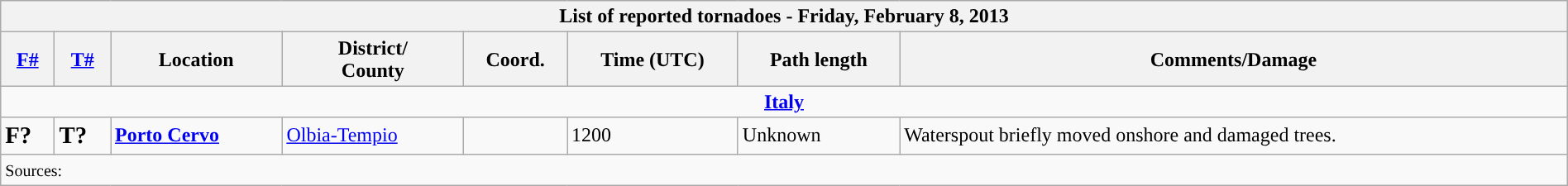<table class="wikitable collapsible" width="100%">
<tr>
<th colspan="8">List of reported tornadoes - Friday, February 8, 2013</th>
</tr>
<tr>
<th><a href='#'>F#</a></th>
<th><a href='#'>T#</a></th>
<th>Location</th>
<th>District/<br>County</th>
<th>Coord.</th>
<th>Time (UTC)</th>
<th>Path length</th>
<th>Comments/Damage</th>
</tr>
<tr>
<td colspan="8" align=center><strong><a href='#'>Italy</a></strong></td>
</tr>
<tr>
<td><big><strong>F?</strong></big></td>
<td><big><strong>T?</strong></big></td>
<td><strong><a href='#'>Porto Cervo</a></strong></td>
<td><a href='#'>Olbia-Tempio</a></td>
<td></td>
<td>1200</td>
<td>Unknown</td>
<td>Waterspout briefly moved onshore and damaged trees.</td>
</tr>
<tr>
<td colspan="8"><small>Sources:  </small></td>
</tr>
</table>
